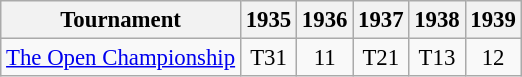<table class="wikitable" style="font-size:95%;text-align:center;">
<tr>
<th>Tournament</th>
<th>1935</th>
<th>1936</th>
<th>1937</th>
<th>1938</th>
<th>1939</th>
</tr>
<tr>
<td align=left><a href='#'>The Open Championship</a></td>
<td>T31</td>
<td>11</td>
<td>T21</td>
<td>T13</td>
<td>12</td>
</tr>
</table>
